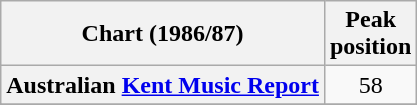<table class="wikitable sortable plainrowheaders">
<tr>
<th scope="col">Chart (1986/87)</th>
<th scope="col">Peak<br>position</th>
</tr>
<tr>
<th scope="row">Australian <a href='#'>Kent Music Report</a></th>
<td style="text-align:center;">58</td>
</tr>
<tr>
</tr>
<tr>
</tr>
</table>
